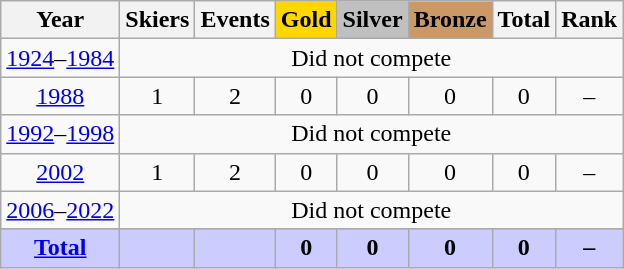<table class="wikitable sortable collapsible collapsed">
<tr>
<th>Year</th>
<th>Skiers</th>
<th>Events</th>
<th style="text-align:center; background-color:gold;"><strong>Gold</strong></th>
<th style="text-align:center; background-color:silver;"><strong>Silver</strong></th>
<th style="text-align:center; background-color:#c96;"><strong>Bronze</strong></th>
<th>Total</th>
<th>Rank</th>
</tr>
<tr style="text-align:center">
<td><a href='#'>1924</a>–<a href='#'>1984</a></td>
<td colspan="7">Did not compete</td>
</tr>
<tr style="text-align:center">
<td><a href='#'>1988</a></td>
<td>1</td>
<td>2</td>
<td>0</td>
<td>0</td>
<td>0</td>
<td>0</td>
<td>–</td>
</tr>
<tr style="text-align:center">
<td><a href='#'>1992</a>–<a href='#'>1998</a></td>
<td colspan="7">Did not compete</td>
</tr>
<tr style="text-align:center">
<td><a href='#'>2002</a></td>
<td>1</td>
<td>2</td>
<td>0</td>
<td>0</td>
<td>0</td>
<td>0</td>
<td>–</td>
</tr>
<tr style="text-align:center">
<td><a href='#'>2006</a>–<a href='#'>2022</a></td>
<td colspan="7">Did not compete</td>
</tr>
<tr style="text-align:center">
</tr>
<tr style="text-align:center; background-color:#ccf;">
<td><strong><a href='#'>Total</a></strong></td>
<td></td>
<td></td>
<td><strong>0</strong></td>
<td><strong>0</strong></td>
<td><strong>0</strong></td>
<td><strong>0</strong></td>
<td><strong>–</strong></td>
</tr>
</table>
